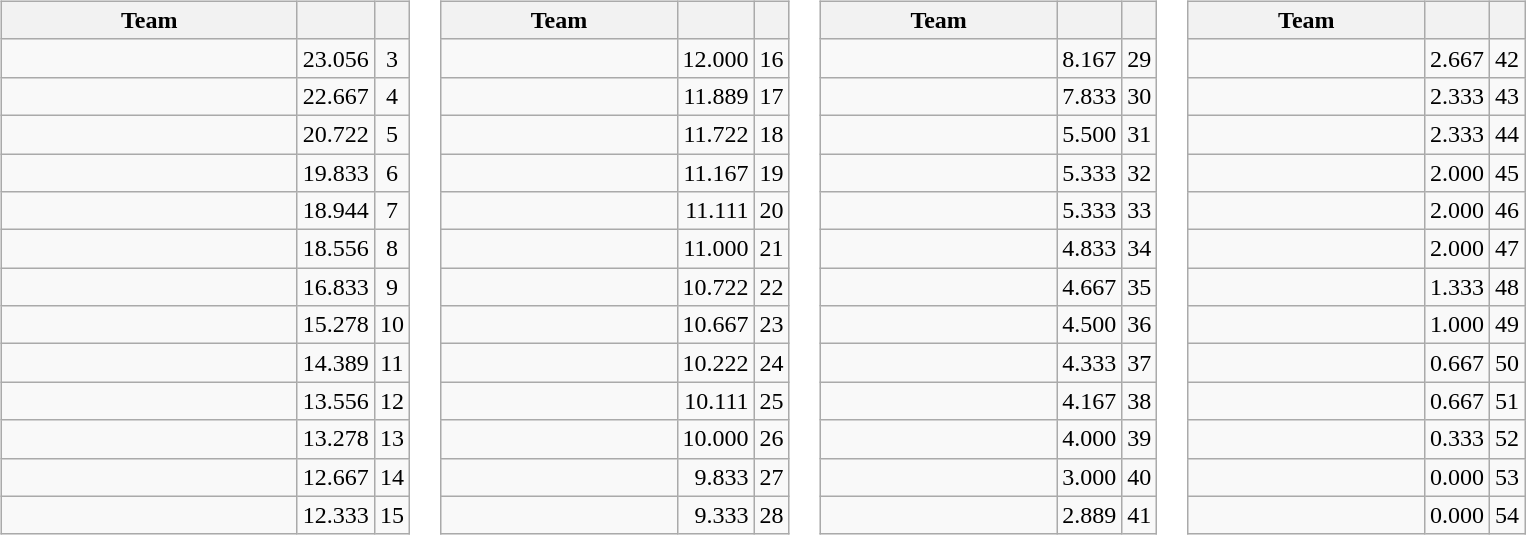<table>
<tr valign=top>
<td><br><table class="wikitable">
<tr>
<th width=190>Team</th>
<th></th>
<th></th>
</tr>
<tr>
<td></td>
<td align=right>23.056</td>
<td align=center>3</td>
</tr>
<tr>
<td></td>
<td align=right>22.667</td>
<td align=center>4</td>
</tr>
<tr>
<td></td>
<td align=right>20.722</td>
<td align=center>5</td>
</tr>
<tr>
<td></td>
<td align=right>19.833</td>
<td align=center>6</td>
</tr>
<tr>
<td></td>
<td align=right>18.944</td>
<td align=center>7</td>
</tr>
<tr>
<td></td>
<td align=right>18.556</td>
<td align=center>8</td>
</tr>
<tr>
<td></td>
<td align=right>16.833</td>
<td align=center>9</td>
</tr>
<tr>
<td></td>
<td align=right>15.278</td>
<td align=center>10</td>
</tr>
<tr>
<td></td>
<td align=right>14.389</td>
<td align=center>11</td>
</tr>
<tr>
<td></td>
<td align=right>13.556</td>
<td align=center>12</td>
</tr>
<tr>
<td></td>
<td align=right>13.278</td>
<td align=center>13</td>
</tr>
<tr>
<td></td>
<td align=right>12.667</td>
<td align=center>14</td>
</tr>
<tr>
<td></td>
<td align=right>12.333</td>
<td align=center>15</td>
</tr>
</table>
</td>
<td><br><table class="wikitable">
<tr>
<th width=150>Team</th>
<th></th>
<th></th>
</tr>
<tr>
<td></td>
<td align=right>12.000</td>
<td align=center>16</td>
</tr>
<tr>
<td></td>
<td align=right>11.889</td>
<td align=center>17</td>
</tr>
<tr>
<td></td>
<td align=right>11.722</td>
<td align=center>18</td>
</tr>
<tr>
<td></td>
<td align=right>11.167</td>
<td align=center>19</td>
</tr>
<tr>
<td></td>
<td align=right>11.111</td>
<td align=center>20</td>
</tr>
<tr>
<td></td>
<td align=right>11.000</td>
<td align=center>21</td>
</tr>
<tr>
<td></td>
<td align=right>10.722</td>
<td align=center>22</td>
</tr>
<tr>
<td></td>
<td align=right>10.667</td>
<td align=center>23</td>
</tr>
<tr>
<td></td>
<td align=right>10.222</td>
<td align=center>24</td>
</tr>
<tr>
<td></td>
<td align=right>10.111</td>
<td align=center>25</td>
</tr>
<tr>
<td></td>
<td align=right>10.000</td>
<td align=center>26</td>
</tr>
<tr>
<td></td>
<td align=right>9.833</td>
<td align=center>27</td>
</tr>
<tr>
<td></td>
<td align=right>9.333</td>
<td align=center>28</td>
</tr>
</table>
</td>
<td><br><table class="wikitable">
<tr>
<th width=150>Team</th>
<th></th>
<th></th>
</tr>
<tr>
<td></td>
<td align=right>8.167</td>
<td align=center>29</td>
</tr>
<tr>
<td></td>
<td align=right>7.833</td>
<td align=center>30</td>
</tr>
<tr>
<td></td>
<td align=right>5.500</td>
<td align=center>31</td>
</tr>
<tr>
<td></td>
<td align=right>5.333</td>
<td align=center>32</td>
</tr>
<tr>
<td></td>
<td align=right>5.333</td>
<td align=center>33</td>
</tr>
<tr>
<td></td>
<td align=right>4.833</td>
<td align=center>34</td>
</tr>
<tr>
<td></td>
<td align=right>4.667</td>
<td align=center>35</td>
</tr>
<tr>
<td></td>
<td align=right>4.500</td>
<td align=center>36</td>
</tr>
<tr>
<td></td>
<td align=right>4.333</td>
<td align=center>37</td>
</tr>
<tr>
<td></td>
<td align=right>4.167</td>
<td align=center>38</td>
</tr>
<tr>
<td></td>
<td align=right>4.000</td>
<td align=center>39</td>
</tr>
<tr>
<td></td>
<td align=right>3.000</td>
<td align=center>40</td>
</tr>
<tr>
<td></td>
<td align=right>2.889</td>
<td align=center>41</td>
</tr>
</table>
</td>
<td><br><table class="wikitable">
<tr>
<th width=150>Team</th>
<th></th>
<th></th>
</tr>
<tr>
<td></td>
<td align=right>2.667</td>
<td align=center>42</td>
</tr>
<tr>
<td></td>
<td align=right>2.333</td>
<td align=center>43</td>
</tr>
<tr>
<td></td>
<td align=right>2.333</td>
<td align=center>44</td>
</tr>
<tr>
<td></td>
<td align=right>2.000</td>
<td align=center>45</td>
</tr>
<tr>
<td></td>
<td align=right>2.000</td>
<td align=center>46</td>
</tr>
<tr>
<td></td>
<td align=right>2.000</td>
<td align=center>47</td>
</tr>
<tr>
<td></td>
<td align=right>1.333</td>
<td align=center>48</td>
</tr>
<tr>
<td></td>
<td align=right>1.000</td>
<td align=center>49</td>
</tr>
<tr>
<td></td>
<td align=right>0.667</td>
<td align=center>50</td>
</tr>
<tr>
<td></td>
<td align=right>0.667</td>
<td align=center>51</td>
</tr>
<tr>
<td></td>
<td align=right>0.333</td>
<td align=center>52</td>
</tr>
<tr>
<td></td>
<td align=right>0.000</td>
<td align=center>53</td>
</tr>
<tr>
<td></td>
<td align=right>0.000</td>
<td align=center>54</td>
</tr>
</table>
</td>
</tr>
</table>
